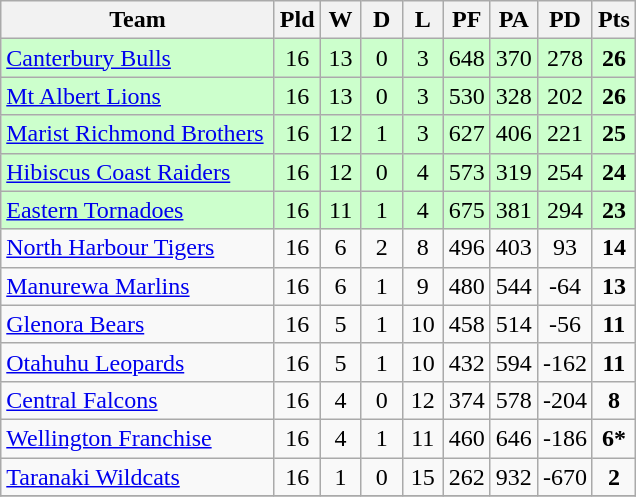<table class="wikitable" style="text-align:center;">
<tr>
<th width=175>Team</th>
<th width=20 abbr="Played">Pld</th>
<th width=20 abbr="Won">W</th>
<th width=20 abbr="Drawn">D</th>
<th width=20 abbr="Lost">L</th>
<th width=20 abbr="Points for">PF</th>
<th width=20 abbr="Points against">PA</th>
<th width=20 abbr="Points difference">PD</th>
<th width=20 abbr="Points">Pts</th>
</tr>
<tr style="background: #ccffcc;">
<td style="text-align:left;"><a href='#'>Canterbury Bulls</a></td>
<td>16</td>
<td>13</td>
<td>0</td>
<td>3</td>
<td>648</td>
<td>370</td>
<td>278</td>
<td><strong>26</strong></td>
</tr>
<tr style="background: #ccffcc;">
<td style="text-align:left;"><a href='#'>Mt Albert Lions</a></td>
<td>16</td>
<td>13</td>
<td>0</td>
<td>3</td>
<td>530</td>
<td>328</td>
<td>202</td>
<td><strong>26</strong></td>
</tr>
<tr style="background: #ccffcc;">
<td style="text-align:left;"><a href='#'>Marist Richmond Brothers</a></td>
<td>16</td>
<td>12</td>
<td>1</td>
<td>3</td>
<td>627</td>
<td>406</td>
<td>221</td>
<td><strong>25</strong></td>
</tr>
<tr style="background: #ccffcc;">
<td style="text-align:left;"><a href='#'>Hibiscus Coast Raiders</a></td>
<td>16</td>
<td>12</td>
<td>0</td>
<td>4</td>
<td>573</td>
<td>319</td>
<td>254</td>
<td><strong>24</strong></td>
</tr>
<tr style="background: #ccffcc;">
<td style="text-align:left;"><a href='#'>Eastern Tornadoes</a></td>
<td>16</td>
<td>11</td>
<td>1</td>
<td>4</td>
<td>675</td>
<td>381</td>
<td>294</td>
<td><strong>23</strong></td>
</tr>
<tr>
<td style="text-align:left;"><a href='#'>North Harbour Tigers</a></td>
<td>16</td>
<td>6</td>
<td>2</td>
<td>8</td>
<td>496</td>
<td>403</td>
<td>93</td>
<td><strong>14</strong></td>
</tr>
<tr>
<td style="text-align:left;"><a href='#'>Manurewa Marlins</a></td>
<td>16</td>
<td>6</td>
<td>1</td>
<td>9</td>
<td>480</td>
<td>544</td>
<td>-64</td>
<td><strong>13</strong></td>
</tr>
<tr>
<td style="text-align:left;"><a href='#'>Glenora Bears</a></td>
<td>16</td>
<td>5</td>
<td>1</td>
<td>10</td>
<td>458</td>
<td>514</td>
<td>-56</td>
<td><strong>11</strong></td>
</tr>
<tr>
<td style="text-align:left;"><a href='#'>Otahuhu Leopards</a></td>
<td>16</td>
<td>5</td>
<td>1</td>
<td>10</td>
<td>432</td>
<td>594</td>
<td>-162</td>
<td><strong>11</strong></td>
</tr>
<tr>
<td style="text-align:left;"><a href='#'>Central Falcons</a></td>
<td>16</td>
<td>4</td>
<td>0</td>
<td>12</td>
<td>374</td>
<td>578</td>
<td>-204</td>
<td><strong>8</strong></td>
</tr>
<tr>
<td style="text-align:left;"><a href='#'>Wellington Franchise</a></td>
<td>16</td>
<td>4</td>
<td>1</td>
<td>11</td>
<td>460</td>
<td>646</td>
<td>-186</td>
<td><strong>6*</strong></td>
</tr>
<tr>
<td style="text-align:left;"><a href='#'>Taranaki Wildcats</a></td>
<td>16</td>
<td>1</td>
<td>0</td>
<td>15</td>
<td>262</td>
<td>932</td>
<td>-670</td>
<td><strong>2</strong></td>
</tr>
<tr>
</tr>
</table>
